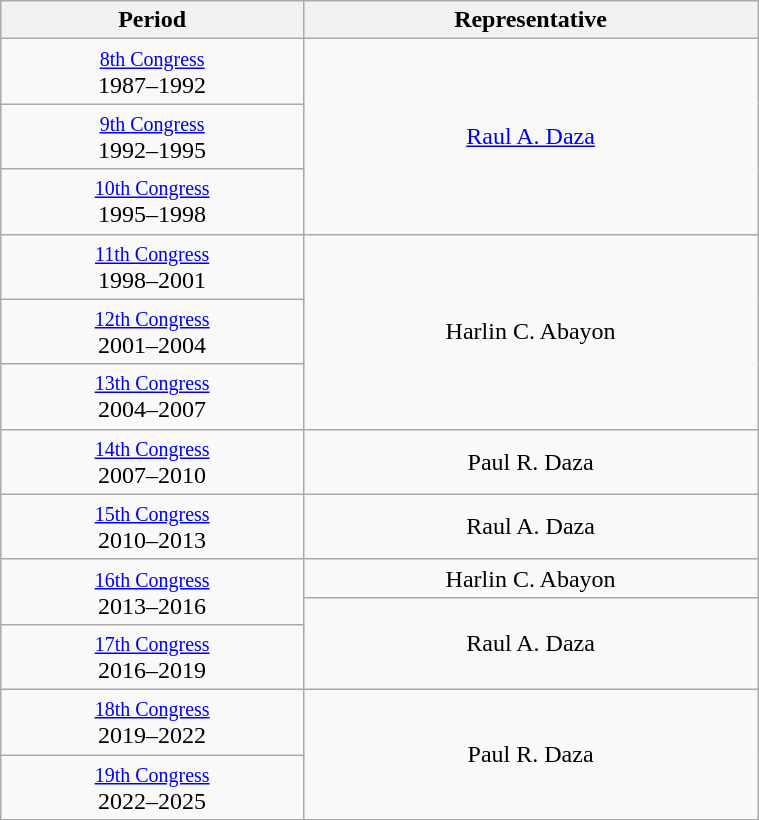<table class="wikitable" style="text-align:center; width:40%;">
<tr>
<th width="40%">Period</th>
<th>Representative</th>
</tr>
<tr>
<td><small><a href='#'>8th Congress</a></small><br>1987–1992</td>
<td rowspan="3"><a href='#'>Raul A. Daza</a></td>
</tr>
<tr>
<td><small><a href='#'>9th Congress</a></small><br>1992–1995</td>
</tr>
<tr>
<td><small><a href='#'>10th Congress</a></small><br>1995–1998</td>
</tr>
<tr>
<td><small><a href='#'>11th Congress</a></small><br>1998–2001</td>
<td rowspan="3">Harlin C. Abayon</td>
</tr>
<tr>
<td><small><a href='#'>12th Congress</a></small><br>2001–2004</td>
</tr>
<tr>
<td><small><a href='#'>13th Congress</a></small><br>2004–2007</td>
</tr>
<tr>
<td><small><a href='#'>14th Congress</a></small><br>2007–2010</td>
<td>Paul R. Daza</td>
</tr>
<tr>
<td><small><a href='#'>15th Congress</a></small><br>2010–2013</td>
<td>Raul A. Daza</td>
</tr>
<tr>
<td rowspan="2"><small><a href='#'>16th Congress</a></small><br>2013–2016</td>
<td>Harlin C. Abayon</td>
</tr>
<tr>
<td rowspan="2">Raul A. Daza</td>
</tr>
<tr>
<td><small><a href='#'>17th Congress</a></small><br>2016–2019</td>
</tr>
<tr>
<td><small><a href='#'>18th Congress</a></small><br>2019–2022</td>
<td rowspan="2">Paul R. Daza</td>
</tr>
<tr>
<td><small><a href='#'>19th Congress</a></small><br>2022–2025</td>
</tr>
</table>
